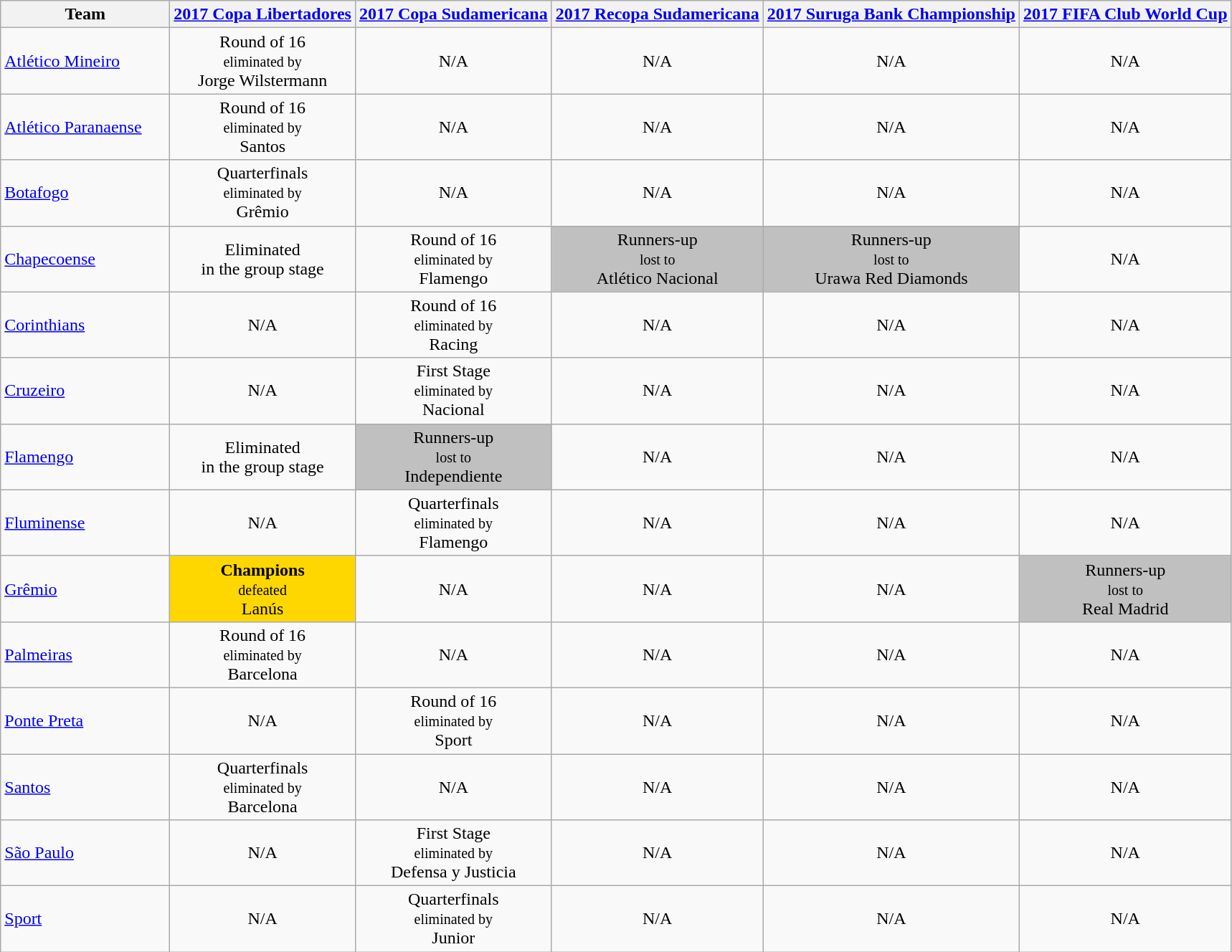<table class="wikitable">
<tr>
<th width=150>Team</th>
<th width=><a href='#'>2017 Copa Libertadores</a></th>
<th width=><a href='#'>2017 Copa Sudamericana</a></th>
<th width=><a href='#'>2017 Recopa Sudamericana</a></th>
<th width=><a href='#'>2017 Suruga Bank Championship</a></th>
<th width=><a href='#'>2017 FIFA Club World Cup</a></th>
</tr>
<tr>
<td><a href='#'>Atlético Mineiro</a></td>
<td align=center>Round of 16<br><small>eliminated by</small><br> Jorge Wilstermann</td>
<td align=center>N/A</td>
<td align=center>N/A</td>
<td align=center>N/A</td>
<td align=center>N/A</td>
</tr>
<tr>
<td><a href='#'>Atlético Paranaense</a></td>
<td align=center>Round of 16<br><small>eliminated by</small><br> Santos</td>
<td align=center>N/A</td>
<td align=center>N/A</td>
<td align=center>N/A</td>
<td align=center>N/A</td>
</tr>
<tr>
<td><a href='#'>Botafogo</a></td>
<td align=center>Quarterfinals<br><small>eliminated by</small><br> Grêmio</td>
<td align=center>N/A</td>
<td align=center>N/A</td>
<td align=center>N/A</td>
<td align=center>N/A</td>
</tr>
<tr>
<td><a href='#'>Chapecoense</a></td>
<td align=center>Eliminated<br>in the group stage</td>
<td align=center>Round of 16<br><small>eliminated by</small><br> Flamengo</td>
<td align=center bgcolor=silver>Runners-up<br><small>lost to</small><br> Atlético Nacional</td>
<td align=center bgcolor=silver>Runners-up<br><small>lost to</small><br> Urawa Red Diamonds</td>
<td align=center>N/A</td>
</tr>
<tr>
<td><a href='#'>Corinthians</a></td>
<td align=center>N/A</td>
<td align=center>Round of 16<br><small>eliminated by</small><br> Racing</td>
<td align=center>N/A</td>
<td align=center>N/A</td>
<td align=center>N/A</td>
</tr>
<tr>
<td><a href='#'>Cruzeiro</a></td>
<td align=center>N/A</td>
<td align=center>First Stage<br><small>eliminated by</small><br> Nacional</td>
<td align=center>N/A</td>
<td align=center>N/A</td>
<td align=center>N/A</td>
</tr>
<tr>
<td><a href='#'>Flamengo</a></td>
<td align=center>Eliminated<br>in the group stage</td>
<td align=center bgcolor=silver>Runners-up<br><small>lost to</small><br> Independiente</td>
<td align=center>N/A</td>
<td align=center>N/A</td>
<td align=center>N/A</td>
</tr>
<tr>
<td><a href='#'>Fluminense</a></td>
<td align=center>N/A</td>
<td align=center>Quarterfinals<br><small>eliminated by</small><br> Flamengo</td>
<td align=center>N/A</td>
<td align=center>N/A</td>
<td align=center>N/A</td>
</tr>
<tr>
<td><a href='#'>Grêmio</a></td>
<td align=center bgcolor=gold><strong>Champions</strong><br><small>defeated</small><br> Lanús</td>
<td align=center>N/A</td>
<td align=center>N/A</td>
<td align=center>N/A</td>
<td align=center bgcolor=silver>Runners-up<br><small>lost to</small><br> Real Madrid</td>
</tr>
<tr>
<td><a href='#'>Palmeiras</a></td>
<td align=center>Round of 16<br><small>eliminated by</small><br> Barcelona</td>
<td align=center>N/A</td>
<td align=center>N/A</td>
<td align=center>N/A</td>
<td align=center>N/A</td>
</tr>
<tr>
<td><a href='#'>Ponte Preta</a></td>
<td align=center>N/A</td>
<td align=center>Round of 16<br><small>eliminated by</small><br> Sport</td>
<td align=center>N/A</td>
<td align=center>N/A</td>
<td align=center>N/A</td>
</tr>
<tr>
<td><a href='#'>Santos</a></td>
<td align=center>Quarterfinals<br><small>eliminated by</small><br> Barcelona</td>
<td align=center>N/A</td>
<td align=center>N/A</td>
<td align=center>N/A</td>
<td align=center>N/A</td>
</tr>
<tr>
<td><a href='#'>São Paulo</a></td>
<td align=center>N/A</td>
<td align=center>First Stage<br><small>eliminated by</small><br> Defensa y Justicia</td>
<td align=center>N/A</td>
<td align=center>N/A</td>
<td align=center>N/A</td>
</tr>
<tr>
<td><a href='#'>Sport</a></td>
<td align=center>N/A</td>
<td align=center>Quarterfinals<br><small>eliminated by</small><br> Junior</td>
<td align=center>N/A</td>
<td align=center>N/A</td>
<td align=center>N/A</td>
</tr>
</table>
